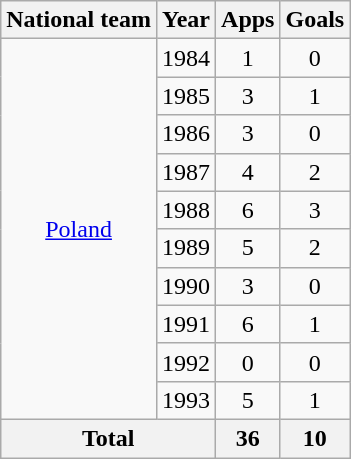<table class="wikitable" style="text-align:center">
<tr>
<th>National team</th>
<th>Year</th>
<th>Apps</th>
<th>Goals</th>
</tr>
<tr>
<td rowspan="10"><a href='#'>Poland</a></td>
<td>1984</td>
<td>1</td>
<td>0</td>
</tr>
<tr>
<td>1985</td>
<td>3</td>
<td>1</td>
</tr>
<tr>
<td>1986</td>
<td>3</td>
<td>0</td>
</tr>
<tr>
<td>1987</td>
<td>4</td>
<td>2</td>
</tr>
<tr>
<td>1988</td>
<td>6</td>
<td>3</td>
</tr>
<tr>
<td>1989</td>
<td>5</td>
<td>2</td>
</tr>
<tr>
<td>1990</td>
<td>3</td>
<td>0</td>
</tr>
<tr>
<td>1991</td>
<td>6</td>
<td>1</td>
</tr>
<tr>
<td>1992</td>
<td>0</td>
<td>0</td>
</tr>
<tr>
<td>1993</td>
<td>5</td>
<td>1</td>
</tr>
<tr>
<th colspan="2">Total</th>
<th>36</th>
<th>10</th>
</tr>
</table>
